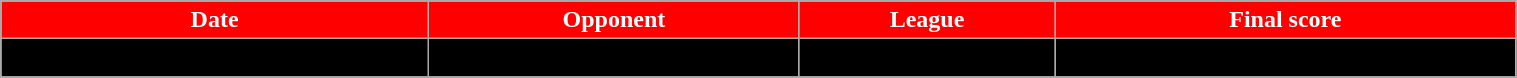<table class="wikitable" width="80%">
<tr align="center"  style="background:red;color:white;">
<td><strong>Date</strong></td>
<td><strong>Opponent</strong></td>
<td><strong>League</strong></td>
<td><strong>Final score</strong></td>
</tr>
<tr align="center" bgcolor=" ">
<td>September 23</td>
<td>Team Japan</td>
<td>IIHF</td>
<td>3-0, Wisconsin</td>
</tr>
<tr align="center" bgcolor=" ">
</tr>
</table>
